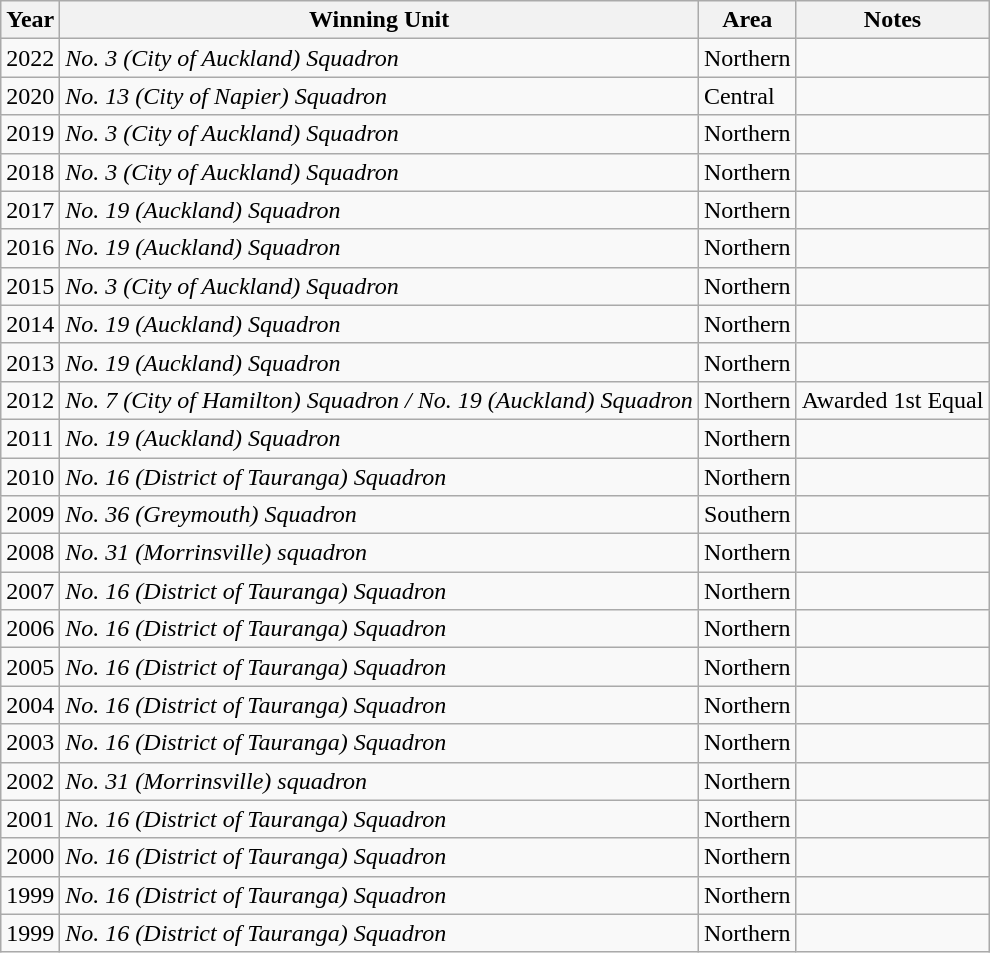<table class="wikitable sortable mw-collapsible mw-collapsed">
<tr>
<th>Year</th>
<th>Winning Unit</th>
<th>Area</th>
<th>Notes</th>
</tr>
<tr>
<td>2022</td>
<td><em>No. 3 (City of Auckland) Squadron</em></td>
<td>Northern</td>
<td></td>
</tr>
<tr>
<td>2020</td>
<td><em>No. 13 (City of Napier) Squadron</em></td>
<td>Central</td>
<td></td>
</tr>
<tr>
<td>2019</td>
<td><em>No. 3 (City of Auckland) Squadron</em></td>
<td>Northern</td>
<td></td>
</tr>
<tr>
<td>2018</td>
<td><em>No. 3 (City of Auckland) Squadron</em></td>
<td>Northern</td>
<td></td>
</tr>
<tr>
<td>2017</td>
<td><em>No. 19 (Auckland) Squadron</em></td>
<td>Northern</td>
<td></td>
</tr>
<tr>
<td>2016</td>
<td><em>No. 19 (Auckland) Squadron</em></td>
<td>Northern</td>
<td></td>
</tr>
<tr>
<td>2015</td>
<td><em>No. 3 (City of Auckland) Squadron</em></td>
<td>Northern</td>
<td></td>
</tr>
<tr>
<td>2014</td>
<td><em>No. 19 (Auckland) Squadron</em></td>
<td>Northern</td>
<td></td>
</tr>
<tr>
<td>2013</td>
<td><em>No. 19 (Auckland) Squadron</em></td>
<td>Northern</td>
<td></td>
</tr>
<tr>
<td>2012</td>
<td><em>No. 7 (City of Hamilton) Squadron / No. 19 (Auckland) Squadron</em></td>
<td>Northern</td>
<td>Awarded 1st Equal</td>
</tr>
<tr>
<td>2011</td>
<td><em>No. 19 (Auckland) Squadron</em></td>
<td>Northern</td>
<td></td>
</tr>
<tr>
<td>2010</td>
<td><em>No. 16 (District of Tauranga) Squadron</em></td>
<td>Northern</td>
<td></td>
</tr>
<tr>
<td>2009</td>
<td><em>No. 36 (Greymouth) Squadron</em></td>
<td>Southern</td>
<td></td>
</tr>
<tr>
<td>2008</td>
<td><em>No. 31 (Morrinsville) squadron</em></td>
<td>Northern</td>
<td></td>
</tr>
<tr>
<td>2007</td>
<td><em>No. 16 (District of Tauranga) Squadron</em></td>
<td>Northern</td>
<td></td>
</tr>
<tr>
<td>2006</td>
<td><em>No. 16 (District of Tauranga) Squadron</em></td>
<td>Northern</td>
<td></td>
</tr>
<tr>
<td>2005</td>
<td><em>No. 16 (District of Tauranga) Squadron</em></td>
<td>Northern</td>
<td></td>
</tr>
<tr>
<td>2004</td>
<td><em>No. 16 (District of Tauranga) Squadron</em></td>
<td>Northern</td>
<td></td>
</tr>
<tr>
<td>2003</td>
<td><em>No. 16 (District of Tauranga) Squadron</em></td>
<td>Northern</td>
<td></td>
</tr>
<tr>
<td>2002</td>
<td><em>No. 31 (Morrinsville) squadron</em></td>
<td>Northern</td>
<td></td>
</tr>
<tr>
<td>2001</td>
<td><em>No. 16 (District of Tauranga) Squadron</em></td>
<td>Northern</td>
<td></td>
</tr>
<tr>
<td>2000</td>
<td><em>No. 16 (District of Tauranga) Squadron</em></td>
<td>Northern</td>
<td></td>
</tr>
<tr>
<td>1999</td>
<td><em>No. 16 (District of Tauranga) Squadron</em></td>
<td>Northern</td>
<td></td>
</tr>
<tr>
<td>1999</td>
<td><em>No. 16 (District of Tauranga) Squadron</em></td>
<td>Northern</td>
<td></td>
</tr>
</table>
